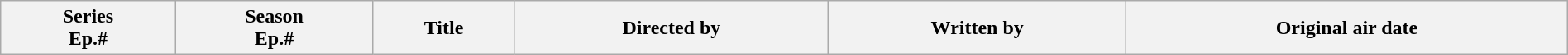<table class="wikitable plainrowheaders" style="width:100%; margin:auto;">
<tr>
<th>Series<br>Ep.#</th>
<th>Season<br>Ep.#</th>
<th>Title</th>
<th>Directed by</th>
<th>Written by</th>
<th>Original air date<br>











</th>
</tr>
</table>
